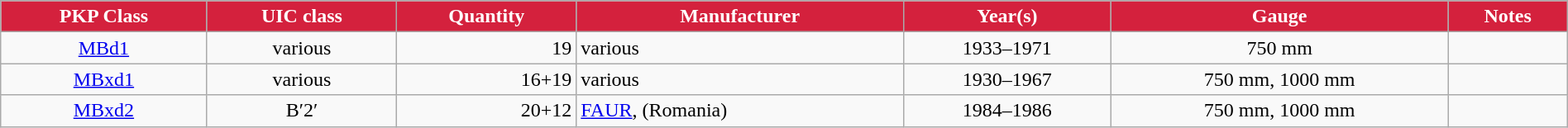<table class="wikitable" width="100%" style=text-align:center>
<tr>
<th style="color:#ffffff; background:#D4213D">PKP Class</th>
<th style="color:#ffffff; background:#D4213D">UIC class</th>
<th style="color:#ffffff; background:#D4213D">Quantity</th>
<th style="color:#ffffff; background:#D4213D">Manufacturer</th>
<th style="color:#ffffff; background:#D4213D">Year(s)</th>
<th style="color:#ffffff; background:#D4213D">Gauge</th>
<th style="color:#ffffff; background:#D4213D">Notes</th>
</tr>
<tr -->
<td><a href='#'>MBd1</a></td>
<td>various</td>
<td align="right">19</td>
<td align="left">various</td>
<td>1933–1971</td>
<td>750 mm</td>
<td align=left></td>
</tr>
<tr>
<td><a href='#'>MBxd1</a></td>
<td>various</td>
<td align="right">16+19</td>
<td align="left">various</td>
<td>1930–1967</td>
<td>750 mm, 1000 mm</td>
<td align=left></td>
</tr>
<tr>
<td><a href='#'>MBxd2</a></td>
<td>B′2′</td>
<td align="right">20+12</td>
<td align="left"><a href='#'>FAUR</a>, (Romania)</td>
<td>1984–1986</td>
<td>750 mm, 1000 mm</td>
<td align=left></td>
</tr>
</table>
